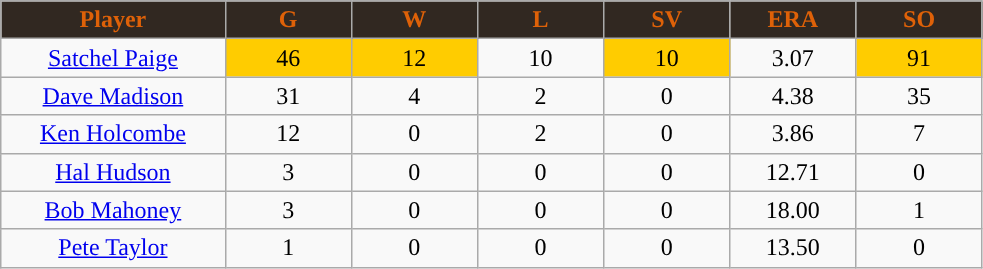<table class="wikitable sortable">
<tr>
<th style="background:#312821;color:#de6108;" width="16%">Player</th>
<th style="background:#312821;color:#de6108;" width="9%">G</th>
<th style="background:#312821;color:#de6108;" width="9%">W</th>
<th style="background:#312821;color:#de6108;" width="9%">L</th>
<th style="background:#312821;color:#de6108;" width="9%">SV</th>
<th style="background:#312821;color:#de6108;" width="9%">ERA</th>
<th style="background:#312821;color:#de6108;" width="9%">SO</th>
</tr>
<tr align="center">
<td><a href='#'>Satchel Paige</a></td>
<td style="background:#fc0;">46</td>
<td style="background:#fc0;">12</td>
<td>10</td>
<td style="background:#fc0;">10</td>
<td>3.07</td>
<td style="background:#fc0;">91</td>
</tr>
<tr align=center>
<td><a href='#'>Dave Madison</a></td>
<td>31</td>
<td>4</td>
<td>2</td>
<td>0</td>
<td>4.38</td>
<td>35</td>
</tr>
<tr align=center>
<td><a href='#'>Ken Holcombe</a></td>
<td>12</td>
<td>0</td>
<td>2</td>
<td>0</td>
<td>3.86</td>
<td>7</td>
</tr>
<tr align=center>
<td><a href='#'>Hal Hudson</a></td>
<td>3</td>
<td>0</td>
<td>0</td>
<td>0</td>
<td>12.71</td>
<td>0</td>
</tr>
<tr align=center>
<td><a href='#'>Bob Mahoney</a></td>
<td>3</td>
<td>0</td>
<td>0</td>
<td>0</td>
<td>18.00</td>
<td>1</td>
</tr>
<tr align=center>
<td><a href='#'>Pete Taylor</a></td>
<td>1</td>
<td>0</td>
<td>0</td>
<td>0</td>
<td>13.50</td>
<td>0</td>
</tr>
</table>
